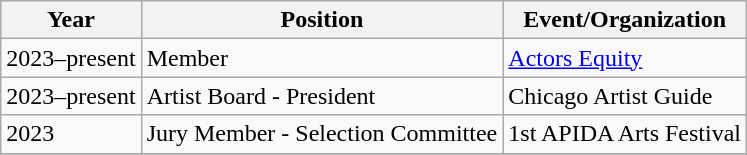<table class="wikitable">
<tr>
<th>Year</th>
<th>Position</th>
<th>Event/Organization</th>
</tr>
<tr>
<td>2023–present</td>
<td>Member</td>
<td><a href='#'>Actors Equity</a></td>
</tr>
<tr>
<td>2023–present</td>
<td>Artist Board - President</td>
<td>Chicago Artist Guide</td>
</tr>
<tr>
<td>2023</td>
<td>Jury Member - Selection Committee</td>
<td>1st APIDA Arts Festival</td>
</tr>
<tr>
</tr>
</table>
